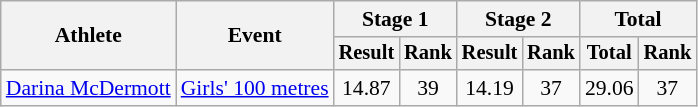<table class="wikitable" style="font-size:90%">
<tr>
<th rowspan=2>Athlete</th>
<th rowspan=2>Event</th>
<th colspan=2>Stage 1</th>
<th colspan=2>Stage 2</th>
<th colspan=2>Total</th>
</tr>
<tr style="font-size:95%">
<th>Result</th>
<th>Rank</th>
<th>Result</th>
<th>Rank</th>
<th>Total</th>
<th>Rank</th>
</tr>
<tr align=center>
<td align=left><a href='#'>Darina McDermott</a></td>
<td align=left><a href='#'>Girls' 100 metres</a></td>
<td>14.87</td>
<td>39</td>
<td>14.19</td>
<td>37</td>
<td>29.06</td>
<td>37</td>
</tr>
</table>
